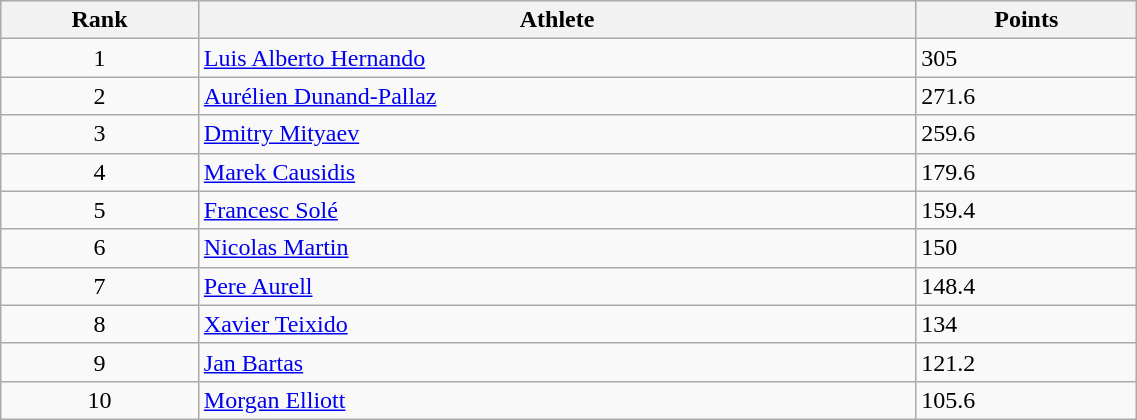<table class="wikitable" width=60% style="font-size:100%; text-align:keft;">
<tr>
<th>Rank</th>
<th>Athlete</th>
<th>Points</th>
</tr>
<tr>
<td align=center>1</td>
<td> <a href='#'>Luis Alberto Hernando</a></td>
<td>305</td>
</tr>
<tr>
<td align=center>2</td>
<td> <a href='#'>Aurélien Dunand-Pallaz</a></td>
<td>271.6</td>
</tr>
<tr>
<td align=center>3</td>
<td> <a href='#'>Dmitry Mityaev</a></td>
<td>259.6</td>
</tr>
<tr>
<td align=center>4</td>
<td> <a href='#'>Marek Causidis</a></td>
<td>179.6</td>
</tr>
<tr>
<td align=center>5</td>
<td> <a href='#'>Francesc Solé</a></td>
<td>159.4</td>
</tr>
<tr>
<td align=center>6</td>
<td> <a href='#'>Nicolas Martin</a></td>
<td>150</td>
</tr>
<tr>
<td align=center>7</td>
<td> <a href='#'>Pere Aurell</a></td>
<td>148.4</td>
</tr>
<tr>
<td align=center>8</td>
<td> <a href='#'>Xavier Teixido</a></td>
<td>134</td>
</tr>
<tr>
<td align=center>9</td>
<td> <a href='#'>Jan Bartas</a></td>
<td>121.2</td>
</tr>
<tr>
<td align=center>10</td>
<td> <a href='#'>Morgan Elliott</a></td>
<td>105.6</td>
</tr>
</table>
